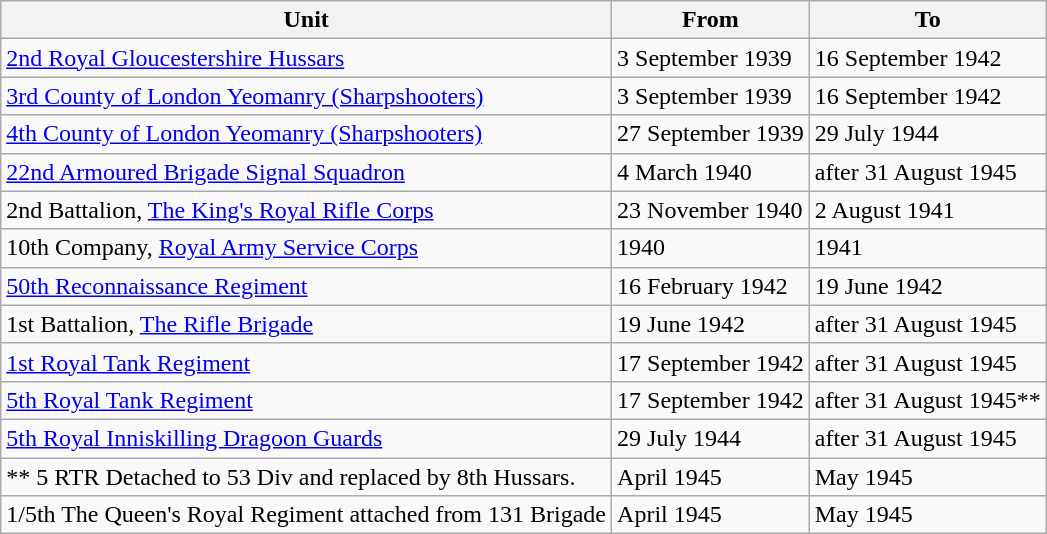<table class="wikitable" border="1">
<tr>
<th>Unit</th>
<th>From</th>
<th>To</th>
</tr>
<tr>
<td><a href='#'>2nd Royal Gloucestershire Hussars</a></td>
<td>3 September 1939</td>
<td>16 September 1942</td>
</tr>
<tr>
<td><a href='#'>3rd County of London Yeomanry (Sharpshooters)</a></td>
<td>3 September 1939</td>
<td>16 September 1942</td>
</tr>
<tr>
<td><a href='#'>4th County of London Yeomanry (Sharpshooters)</a></td>
<td>27 September 1939</td>
<td>29 July 1944</td>
</tr>
<tr>
<td><a href='#'>22nd Armoured Brigade Signal Squadron</a></td>
<td>4 March 1940</td>
<td>after 31 August 1945</td>
</tr>
<tr>
<td>2nd Battalion, <a href='#'>The King's Royal Rifle Corps</a></td>
<td>23 November 1940</td>
<td>2 August 1941</td>
</tr>
<tr>
<td>10th Company, <a href='#'>Royal Army Service Corps</a></td>
<td>1940</td>
<td>1941</td>
</tr>
<tr>
<td><a href='#'>50th Reconnaissance Regiment</a></td>
<td>16 February 1942</td>
<td>19 June 1942</td>
</tr>
<tr>
<td>1st Battalion, <a href='#'>The Rifle Brigade</a></td>
<td>19 June 1942</td>
<td>after 31 August 1945</td>
</tr>
<tr>
<td><a href='#'>1st Royal Tank Regiment</a></td>
<td>17 September 1942</td>
<td>after 31 August 1945</td>
</tr>
<tr>
<td><a href='#'>5th Royal Tank Regiment</a></td>
<td>17 September 1942</td>
<td>after 31 August 1945**</td>
</tr>
<tr>
<td><a href='#'>5th Royal Inniskilling Dragoon Guards</a></td>
<td>29 July 1944</td>
<td>after 31 August 1945</td>
</tr>
<tr>
<td>** 5 RTR Detached to 53 Div and replaced by 8th Hussars.</td>
<td>April 1945</td>
<td>May 1945</td>
</tr>
<tr>
<td>1/5th The Queen's Royal Regiment attached from 131 Brigade</td>
<td>April 1945</td>
<td>May 1945</td>
</tr>
</table>
